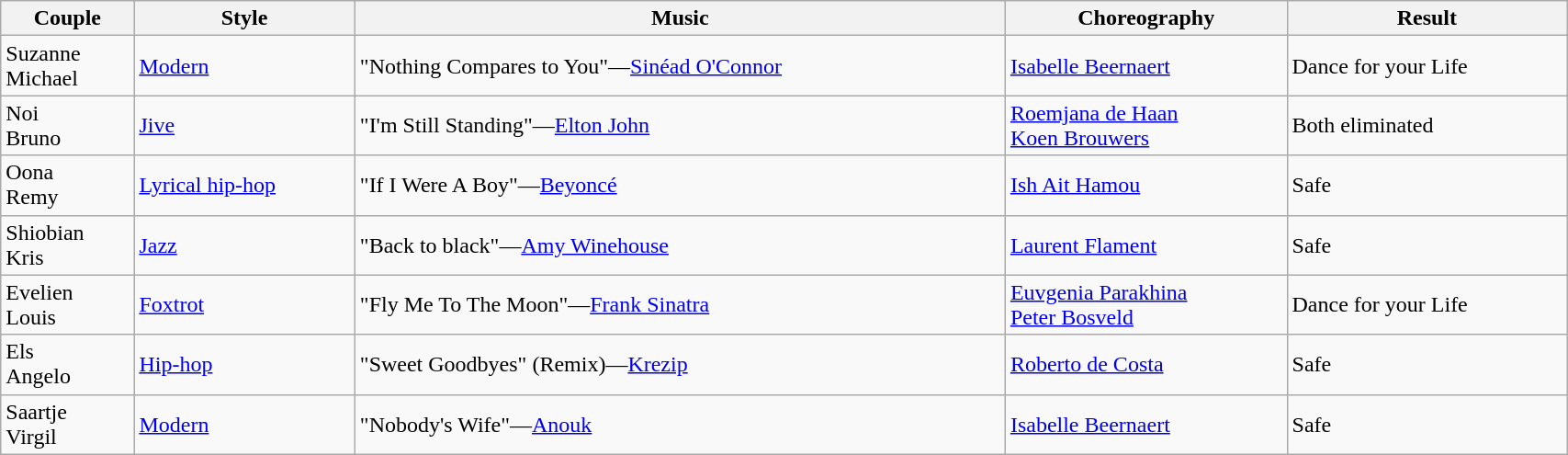<table class="wikitable" width="90%">
<tr>
<th>Couple</th>
<th>Style</th>
<th>Music</th>
<th>Choreography</th>
<th>Result</th>
</tr>
<tr>
<td>Suzanne<br>Michael</td>
<td><a href='#'>Modern</a></td>
<td>"Nothing Compares to You"—<a href='#'>Sinéad O'Connor</a></td>
<td><a href='#'>Isabelle Beernaert</a></td>
<td>Dance for your Life</td>
</tr>
<tr>
<td>Noi<br>Bruno</td>
<td><a href='#'>Jive</a></td>
<td>"I'm Still Standing"—<a href='#'>Elton John</a></td>
<td><a href='#'>Roemjana de Haan</a><br><a href='#'>Koen Brouwers</a></td>
<td>Both eliminated</td>
</tr>
<tr>
<td>Oona<br>Remy</td>
<td><a href='#'>Lyrical hip-hop</a></td>
<td>"If I Were A Boy"—<a href='#'>Beyoncé</a></td>
<td><a href='#'>Ish Ait Hamou</a></td>
<td>Safe</td>
</tr>
<tr>
<td>Shiobian<br>Kris</td>
<td><a href='#'>Jazz</a></td>
<td>"Back to black"—<a href='#'>Amy Winehouse</a></td>
<td><a href='#'>Laurent Flament</a></td>
<td>Safe</td>
</tr>
<tr>
<td>Evelien<br>Louis</td>
<td><a href='#'>Foxtrot</a></td>
<td>"Fly Me To The Moon"—<a href='#'>Frank Sinatra</a></td>
<td><a href='#'>Euvgenia Parakhina</a><br><a href='#'>Peter Bosveld</a></td>
<td>Dance for your Life</td>
</tr>
<tr>
<td>Els<br>Angelo</td>
<td><a href='#'>Hip-hop</a></td>
<td>"Sweet Goodbyes" (Remix)—<a href='#'>Krezip</a></td>
<td><a href='#'>Roberto de Costa</a></td>
<td>Safe</td>
</tr>
<tr>
<td>Saartje<br>Virgil</td>
<td><a href='#'>Modern</a></td>
<td>"Nobody's Wife"—<a href='#'>Anouk</a></td>
<td><a href='#'>Isabelle Beernaert</a></td>
<td>Safe</td>
</tr>
</table>
